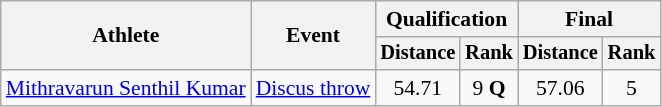<table class="wikitable" style="font-size:90%">
<tr>
<th rowspan=2>Athlete</th>
<th rowspan=2>Event</th>
<th colspan=2>Qualification</th>
<th colspan=2>Final</th>
</tr>
<tr style="font-size:95%">
<th>Distance</th>
<th>Rank</th>
<th>Distance</th>
<th>Rank</th>
</tr>
<tr align=center>
<td align=left><a href='#'>Mithravarun Senthil Kumar</a></td>
<td align=left><a href='#'>Discus throw</a></td>
<td>54.71</td>
<td>9 <strong>Q</strong></td>
<td>57.06</td>
<td>5</td>
</tr>
</table>
